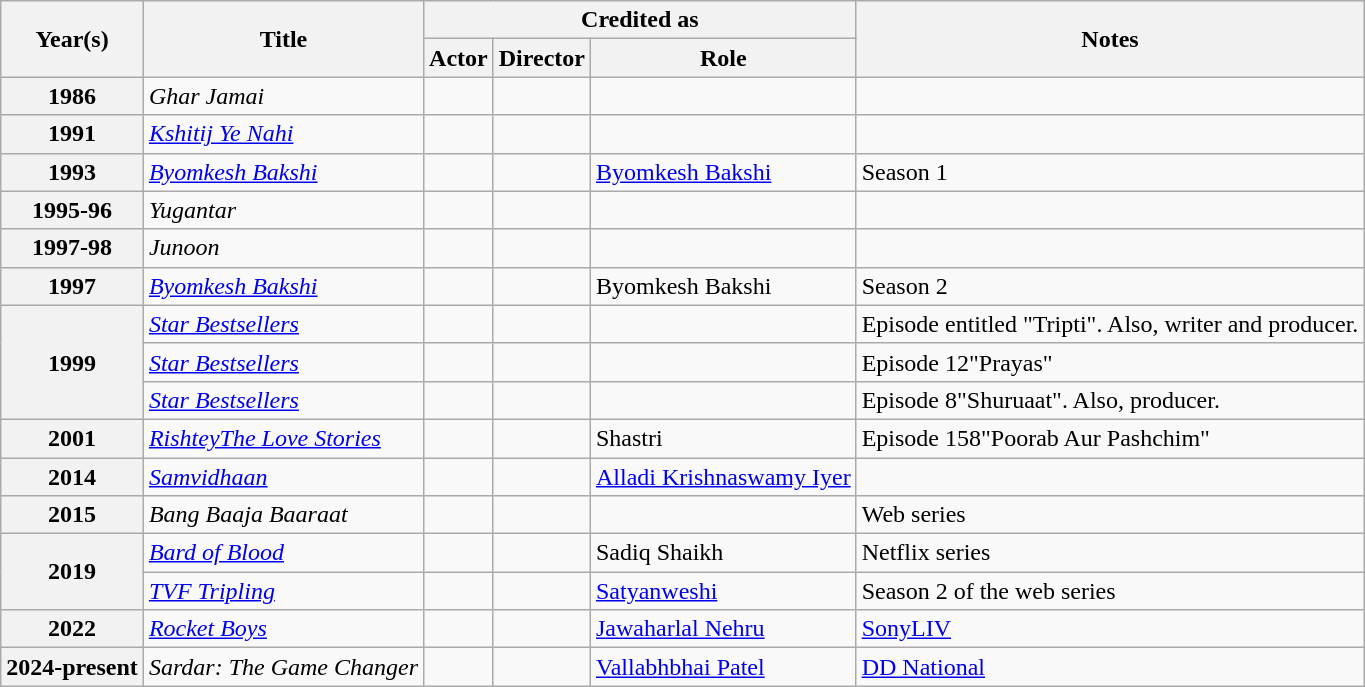<table class="wikitable sortable plainrowheaders">
<tr>
<th rowspan="2" scope="col">Year(s)</th>
<th rowspan="2" scope="col">Title</th>
<th colspan="3" scope="col">Credited as</th>
<th rowspan="2" scope="col" class="unsortable">Notes</th>
</tr>
<tr>
<th scope="col">Actor</th>
<th scope="col">Director</th>
<th scope="col">Role</th>
</tr>
<tr>
<th scope="row" align="left">1986</th>
<td><em>Ghar Jamai</em></td>
<td></td>
<td></td>
<td></td>
<td></td>
</tr>
<tr>
<th scope="row" align="left">1991</th>
<td><em><a href='#'>Kshitij Ye Nahi</a></em></td>
<td></td>
<td></td>
<td></td>
<td></td>
</tr>
<tr>
<th scope="row" align="left">1993</th>
<td><em><a href='#'>Byomkesh Bakshi</a></em></td>
<td></td>
<td></td>
<td><a href='#'>Byomkesh Bakshi</a></td>
<td>Season 1</td>
</tr>
<tr>
<th scope="row" align="left">1995-96</th>
<td><em>Yugantar</em></td>
<td></td>
<td></td>
<td></td>
<td></td>
</tr>
<tr>
<th scope="row" align="left">1997-98</th>
<td><em>Junoon</em></td>
<td></td>
<td></td>
<td></td>
<td></td>
</tr>
<tr>
<th scope="row" align="left">1997</th>
<td><em><a href='#'>Byomkesh Bakshi</a></em></td>
<td></td>
<td></td>
<td>Byomkesh Bakshi</td>
<td>Season 2</td>
</tr>
<tr>
<th rowspan="3" scope="row" align="left">1999</th>
<td><em><a href='#'>Star Bestsellers</a></em></td>
<td></td>
<td></td>
<td></td>
<td>Episode entitled "Tripti". Also, writer and producer.</td>
</tr>
<tr>
<td><em><a href='#'>Star Bestsellers</a></em></td>
<td></td>
<td></td>
<td></td>
<td>Episode 12"Prayas"</td>
</tr>
<tr>
<td><em><a href='#'>Star Bestsellers</a></em></td>
<td></td>
<td></td>
<td></td>
<td>Episode 8"Shuruaat". Also, producer.</td>
</tr>
<tr>
<th scope="row" align="left">2001</th>
<td><em><a href='#'>RishteyThe Love Stories</a></em></td>
<td></td>
<td></td>
<td>Shastri</td>
<td>Episode 158"Poorab Aur Pashchim"</td>
</tr>
<tr>
<th scope="row" align="left">2014</th>
<td><em><a href='#'>Samvidhaan</a></em></td>
<td></td>
<td></td>
<td><a href='#'>Alladi Krishnaswamy Iyer</a></td>
<td></td>
</tr>
<tr>
<th scope="row" align="left">2015</th>
<td><em>Bang Baaja Baaraat</em></td>
<td></td>
<td></td>
<td></td>
<td>Web series</td>
</tr>
<tr>
<th rowspan="2" scope="row" align="left">2019</th>
<td><em><a href='#'>Bard of Blood</a></em></td>
<td></td>
<td></td>
<td>Sadiq Shaikh</td>
<td>Netflix series</td>
</tr>
<tr>
<td><em><a href='#'>TVF Tripling</a></em></td>
<td></td>
<td></td>
<td><a href='#'>Satyanweshi</a></td>
<td>Season 2 of the web series</td>
</tr>
<tr>
<th scope="row" align="left">2022</th>
<td><em><a href='#'>Rocket Boys</a></em></td>
<td></td>
<td></td>
<td><a href='#'>Jawaharlal Nehru</a></td>
<td><a href='#'>SonyLIV</a></td>
</tr>
<tr>
<th>2024-present</th>
<td><em>Sardar: The Game Changer</em></td>
<td></td>
<td></td>
<td><a href='#'>Vallabhbhai Patel</a></td>
<td><a href='#'>DD National</a></td>
</tr>
</table>
